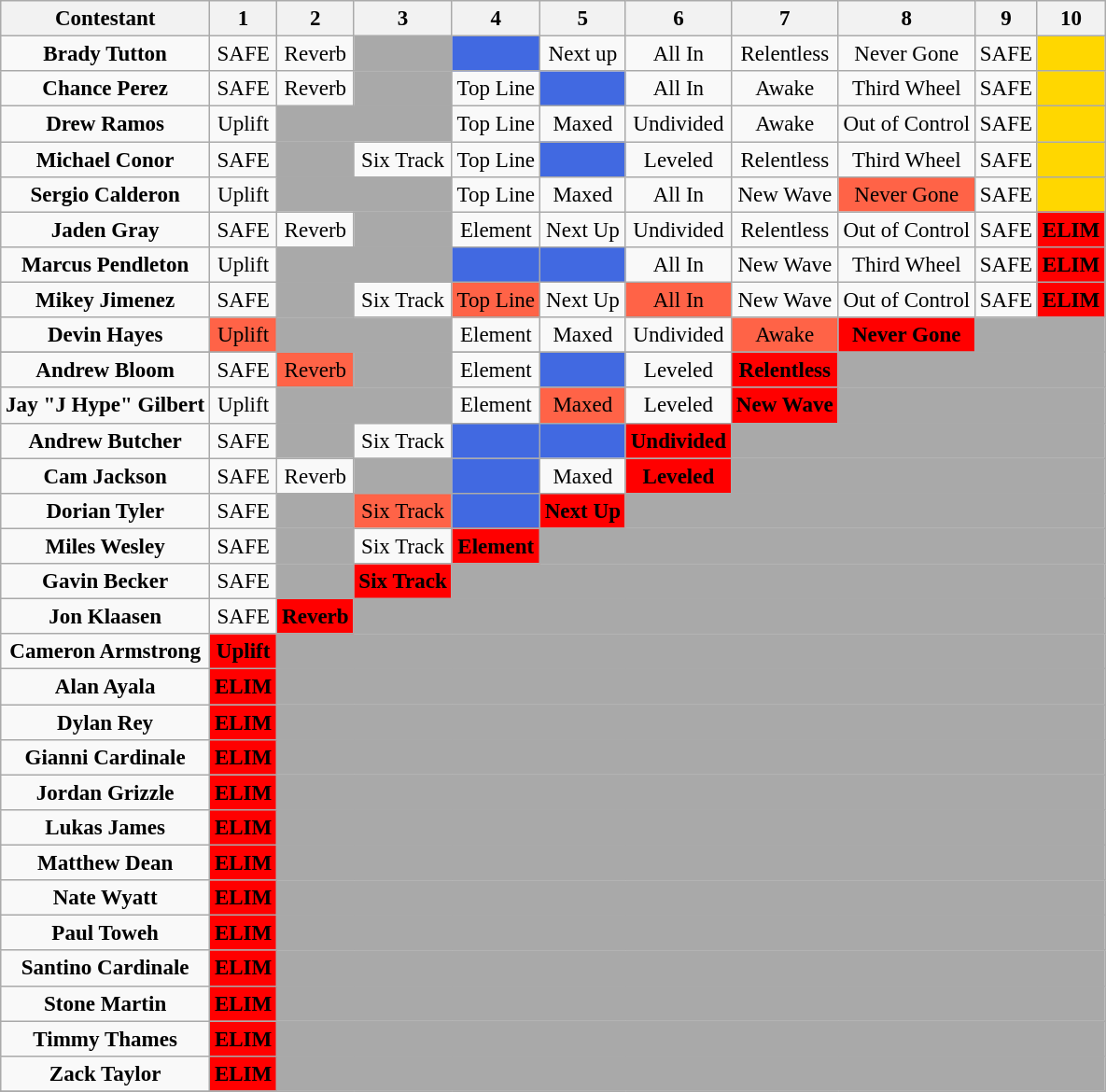<table class="wikitable" style="text-align:center;font-size:96%" border="2">
<tr>
<th>Contestant</th>
<th>1</th>
<th>2</th>
<th>3</th>
<th>4</th>
<th>5</th>
<th>6</th>
<th>7</th>
<th>8</th>
<th>9</th>
<th>10</th>
</tr>
<tr>
<td><strong>Brady Tutton</strong></td>
<td>SAFE</td>
<td>Reverb</td>
<td bgcolor="darkgray" colspan="1"></td>
<td style="background:royalblue;"><strong> </strong></td>
<td>Next up</td>
<td>All In</td>
<td>Relentless</td>
<td>Never Gone</td>
<td>SAFE</td>
<td style="background:gold;"><strong></strong></td>
</tr>
<tr>
<td><strong>Chance Perez</strong></td>
<td>SAFE</td>
<td>Reverb</td>
<td bgcolor="darkgray" colspan="1"></td>
<td>Top Line</td>
<td style="background:royalblue;"><strong></strong></td>
<td>All In</td>
<td>Awake</td>
<td>Third Wheel</td>
<td>SAFE</td>
<td style="background:gold;"><strong></strong></td>
</tr>
<tr>
<td><strong>Drew Ramos</strong></td>
<td>Uplift</td>
<td bgcolor="darkgray" colspan="2"></td>
<td>Top Line</td>
<td>Maxed</td>
<td>Undivided</td>
<td>Awake</td>
<td>Out of Control</td>
<td>SAFE</td>
<td style="background:gold;"><strong></strong></td>
</tr>
<tr>
<td><strong>Michael Conor</strong></td>
<td>SAFE</td>
<td bgcolor="darkgray" colspan="1"></td>
<td>Six Track</td>
<td>Top Line</td>
<td style="background:royalblue;"><strong></strong></td>
<td>Leveled</td>
<td>Relentless</td>
<td>Third Wheel</td>
<td>SAFE</td>
<td style="background:gold;"><strong></strong></td>
</tr>
<tr>
<td><strong>Sergio Calderon</strong></td>
<td>Uplift</td>
<td bgcolor="darkgray" colspan="2"></td>
<td>Top Line</td>
<td>Maxed</td>
<td>All In</td>
<td>New Wave</td>
<td style="background:tomato;">Never Gone</td>
<td>SAFE</td>
<td style="background:gold;"><strong></strong></td>
</tr>
<tr>
<td><strong>Jaden Gray</strong></td>
<td>SAFE</td>
<td>Reverb</td>
<td bgcolor="darkgray" colspan="1"></td>
<td>Element</td>
<td>Next Up</td>
<td>Undivided</td>
<td>Relentless</td>
<td>Out of Control</td>
<td>SAFE</td>
<td style="background:red;"><strong>ELIM</strong></td>
</tr>
<tr>
<td><strong>Marcus Pendleton</strong></td>
<td>Uplift</td>
<td bgcolor="darkgray" colspan="2"></td>
<td style="background:royalblue;"><strong></strong></td>
<td style="background:royalblue;"><strong></strong></td>
<td>All In</td>
<td>New Wave</td>
<td>Third Wheel</td>
<td>SAFE</td>
<td style="background:red;"><strong>ELIM</strong></td>
</tr>
<tr>
<td><strong>Mikey Jimenez</strong></td>
<td>SAFE</td>
<td bgcolor="darkgray" colspan="1"></td>
<td>Six Track</td>
<td style="background:tomato;">Top Line</td>
<td>Next Up</td>
<td style="background:tomato;">All In</td>
<td>New Wave</td>
<td>Out of Control</td>
<td>SAFE</td>
<td style="background:red;"><strong>ELIM</strong></td>
</tr>
<tr>
<td><strong>Devin Hayes</strong></td>
<td style="background:tomato">Uplift</td>
<td bgcolor="darkgray" colspan="2"></td>
<td>Element</td>
<td>Maxed</td>
<td>Undivided</td>
<td style="background:tomato;">Awake</td>
<td style="background:red;"><strong>Never Gone</strong></td>
<td bgcolor="darkgray" colspan="2"></td>
</tr>
<tr>
</tr>
<tr>
<td><strong>Andrew Bloom</strong></td>
<td>SAFE</td>
<td style="background:tomato;">Reverb</td>
<td bgcolor="darkgray" colspan="1"></td>
<td>Element</td>
<td style="background:royalblue;"><strong></strong></td>
<td>Leveled</td>
<td style="background:red;"><strong>Relentless</strong></td>
<td bgcolor="darkgray" colspan="3"></td>
</tr>
<tr>
<td><strong>Jay "J Hype" Gilbert</strong></td>
<td>Uplift</td>
<td bgcolor="darkgray" colspan="2"></td>
<td>Element</td>
<td style="background:tomato;">Maxed</td>
<td>Leveled</td>
<td style="background:red;"><strong>New Wave</strong></td>
<td bgcolor="darkgray" colspan="3"></td>
</tr>
<tr>
<td><strong>Andrew Butcher</strong></td>
<td>SAFE</td>
<td bgcolor="darkgray" colspan="1"></td>
<td>Six Track</td>
<td style="background:royalblue;"><strong></strong></td>
<td style="background:royalblue;"><strong></strong></td>
<td style="background:red;"><strong>Undivided</strong></td>
<td bgcolor="darkgray" colspan="4"></td>
</tr>
<tr>
<td><strong>Cam Jackson</strong></td>
<td>SAFE</td>
<td>Reverb</td>
<td bgcolor="darkgray" colspan="1"></td>
<td style="background:royalblue;"><strong></strong></td>
<td>Maxed</td>
<td style="background:red;"><strong>Leveled</strong></td>
<td bgcolor="darkgray" colspan="4"></td>
</tr>
<tr>
<td><strong>Dorian Tyler</strong></td>
<td>SAFE</td>
<td bgcolor="darkgray" colspan="1"></td>
<td style="background:tomato;">Six Track</td>
<td style="background:royalblue;"><strong></strong></td>
<td style="background:red;"><strong>Next Up</strong></td>
<td bgcolor="darkgray" colspan="5"></td>
</tr>
<tr>
<td><strong>Miles Wesley</strong></td>
<td>SAFE</td>
<td bgcolor="darkgray" colspan="1"></td>
<td>Six Track</td>
<td style="background:red;"><strong>Element</strong></td>
<td bgcolor="darkgray" colspan="6"></td>
</tr>
<tr>
<td><strong>Gavin Becker</strong></td>
<td>SAFE</td>
<td bgcolor="darkgray" colspan="1"></td>
<td style="background:red;"><strong>Six Track</strong></td>
<td bgcolor="darkgray" colspan="7"></td>
</tr>
<tr>
<td><strong>Jon Klaasen</strong></td>
<td>SAFE</td>
<td style="background:red;"><strong>Reverb</strong></td>
<td bgcolor="darkgray" colspan="8"></td>
</tr>
<tr>
<td><strong>Cameron Armstrong</strong></td>
<td style="background:red;"><strong>Uplift</strong></td>
<td bgcolor="darkgray" colspan="9"></td>
</tr>
<tr>
<td><strong>Alan Ayala</strong></td>
<td style="background:red;"><strong>ELIM</strong></td>
<td bgcolor="darkgray" colspan="9"></td>
</tr>
<tr>
<td><strong>Dylan Rey</strong></td>
<td style="background:red;"><strong>ELIM</strong></td>
<td bgcolor="darkgray" colspan="9"></td>
</tr>
<tr>
<td><strong>Gianni Cardinale</strong></td>
<td style="background:red;"><strong>ELIM</strong></td>
<td bgcolor="darkgray" colspan="9"></td>
</tr>
<tr>
<td><strong>Jordan Grizzle</strong></td>
<td style="background:red;"><strong>ELIM</strong></td>
<td bgcolor="darkgray" colspan="9"></td>
</tr>
<tr>
<td><strong>Lukas James</strong></td>
<td style="background:red;"><strong>ELIM</strong></td>
<td bgcolor="darkgray" colspan="9"></td>
</tr>
<tr>
<td><strong>Matthew Dean</strong></td>
<td style="background:red;"><strong>ELIM</strong></td>
<td bgcolor="darkgray" colspan="9"></td>
</tr>
<tr>
<td><strong>Nate Wyatt</strong></td>
<td style="background:red;"><strong>ELIM</strong></td>
<td bgcolor="darkgray" colspan="9"></td>
</tr>
<tr>
<td><strong>Paul Toweh</strong></td>
<td style="background:red;"><strong>ELIM</strong></td>
<td bgcolor="darkgray" colspan="9"></td>
</tr>
<tr>
<td><strong>Santino Cardinale</strong></td>
<td style="background:red;"><strong>ELIM</strong></td>
<td bgcolor="darkgray" colspan="9"></td>
</tr>
<tr>
<td><strong>Stone Martin</strong></td>
<td style="background:red;"><strong>ELIM</strong></td>
<td bgcolor="darkgray" colspan="9"></td>
</tr>
<tr>
<td><strong>Timmy Thames</strong></td>
<td style="background:red;"><strong>ELIM</strong></td>
<td bgcolor="darkgray" colspan="9"></td>
</tr>
<tr>
<td><strong>Zack Taylor</strong></td>
<td style="background:red;"><strong>ELIM</strong></td>
<td bgcolor="darkgray" colspan="9"></td>
</tr>
<tr>
</tr>
</table>
